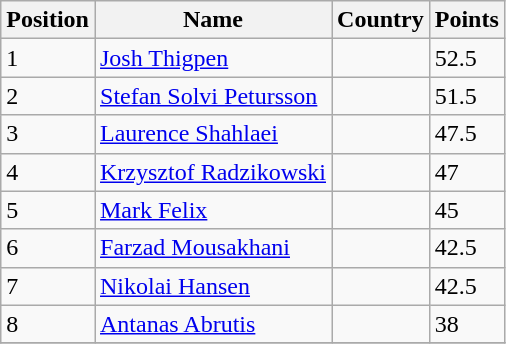<table class="wikitable">
<tr>
<th>Position</th>
<th>Name</th>
<th>Country</th>
<th>Points</th>
</tr>
<tr>
<td>1</td>
<td><a href='#'>Josh Thigpen</a></td>
<td></td>
<td>52.5</td>
</tr>
<tr>
<td>2</td>
<td><a href='#'>Stefan Solvi Petursson</a></td>
<td></td>
<td>51.5</td>
</tr>
<tr>
<td>3</td>
<td><a href='#'>Laurence Shahlaei</a></td>
<td></td>
<td>47.5</td>
</tr>
<tr>
<td>4</td>
<td><a href='#'>Krzysztof Radzikowski</a></td>
<td></td>
<td>47</td>
</tr>
<tr>
<td>5</td>
<td><a href='#'>Mark Felix</a></td>
<td></td>
<td>45</td>
</tr>
<tr>
<td>6</td>
<td><a href='#'>Farzad Mousakhani</a></td>
<td></td>
<td>42.5</td>
</tr>
<tr>
<td>7</td>
<td><a href='#'>Nikolai Hansen</a></td>
<td></td>
<td>42.5</td>
</tr>
<tr>
<td>8</td>
<td><a href='#'>Antanas Abrutis</a></td>
<td></td>
<td>38</td>
</tr>
<tr>
</tr>
</table>
